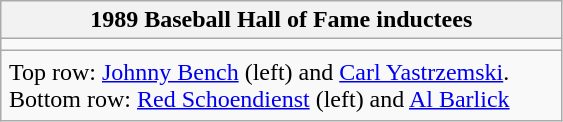<table class="wikitable" style="width:375px;">
<tr>
<th>1989 Baseball Hall of Fame inductees</th>
</tr>
<tr>
<td></td>
</tr>
<tr>
<td style="padding:5px">Top row: <a href='#'>Johnny Bench</a> (left) and <a href='#'>Carl Yastrzemski</a>. <br>Bottom row: <a href='#'>Red Schoendienst</a> (left) and <a href='#'>Al Barlick</a></td>
</tr>
</table>
